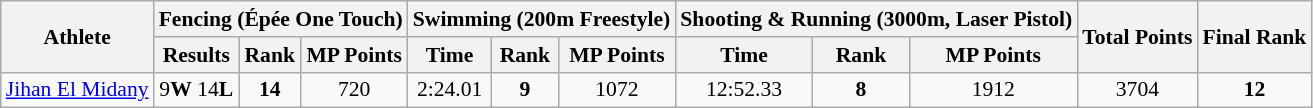<table class="wikitable" border="1" style="font-size:90%">
<tr>
<th rowspan=2>Athlete</th>
<th colspan=3>Fencing (Épée One Touch)</th>
<th colspan=3>Swimming (200m Freestyle)</th>
<th colspan=3>Shooting & Running (3000m, Laser Pistol)</th>
<th rowspan=2>Total Points</th>
<th rowspan=2>Final Rank</th>
</tr>
<tr>
<th>Results</th>
<th>Rank</th>
<th>MP Points</th>
<th>Time</th>
<th>Rank</th>
<th>MP Points</th>
<th>Time</th>
<th>Rank</th>
<th>MP Points</th>
</tr>
<tr>
<td><a href='#'>Jihan El Midany</a></td>
<td align=center>9<strong>W</strong> 14<strong>L</strong></td>
<td align=center><strong>14</strong></td>
<td align=center>720</td>
<td align=center>2:24.01</td>
<td align=center><strong>9</strong></td>
<td align=center>1072</td>
<td align=center>12:52.33</td>
<td align=center><strong>8</strong></td>
<td align=center>1912</td>
<td align=center>3704</td>
<td align=center><strong>12</strong></td>
</tr>
</table>
